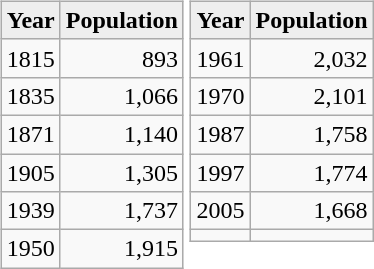<table border="0">
<tr>
<td valign="top"><br><table class="wikitable" style="margin:0em;">
<tr bgcolor="#eeeeee">
<td><strong>Year</strong></td>
<td><strong>Population</strong></td>
</tr>
<tr>
<td>1815</td>
<td align="right">893</td>
</tr>
<tr>
<td>1835</td>
<td align="right">1,066</td>
</tr>
<tr>
<td>1871</td>
<td align="right">1,140</td>
</tr>
<tr>
<td>1905</td>
<td align="right">1,305</td>
</tr>
<tr>
<td>1939</td>
<td align="right">1,737</td>
</tr>
<tr>
<td>1950</td>
<td align="right">1,915</td>
</tr>
</table>
</td>
<td valign="top"><br><table class="wikitable" style="margin:0em;">
<tr bgcolor="#eeeeee">
<td><strong>Year</strong></td>
<td><strong>Population</strong></td>
</tr>
<tr>
<td>1961</td>
<td align="right">2,032</td>
</tr>
<tr>
<td>1970</td>
<td align="right">2,101</td>
</tr>
<tr>
<td>1987</td>
<td align="right">1,758</td>
</tr>
<tr>
<td>1997</td>
<td align="right">1,774</td>
</tr>
<tr>
<td>2005</td>
<td align="right">1,668</td>
</tr>
<tr>
<td></td>
<td align="right"></td>
</tr>
</table>
</td>
</tr>
</table>
